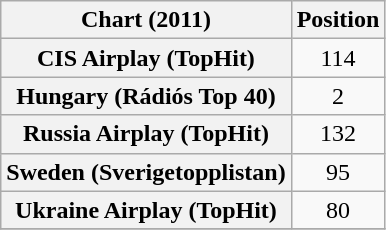<table class="wikitable sortable plainrowheaders" style="text-align:center">
<tr>
<th scope="col">Chart (2011)</th>
<th scope="col">Position</th>
</tr>
<tr>
<th scope="row">CIS Airplay (TopHit)</th>
<td>114</td>
</tr>
<tr>
<th scope="row">Hungary (Rádiós Top 40)</th>
<td>2</td>
</tr>
<tr>
<th scope="row">Russia Airplay (TopHit)</th>
<td>132</td>
</tr>
<tr>
<th scope="row">Sweden (Sverigetopplistan)</th>
<td>95</td>
</tr>
<tr>
<th scope="row">Ukraine Airplay (TopHit)</th>
<td>80</td>
</tr>
<tr>
</tr>
</table>
